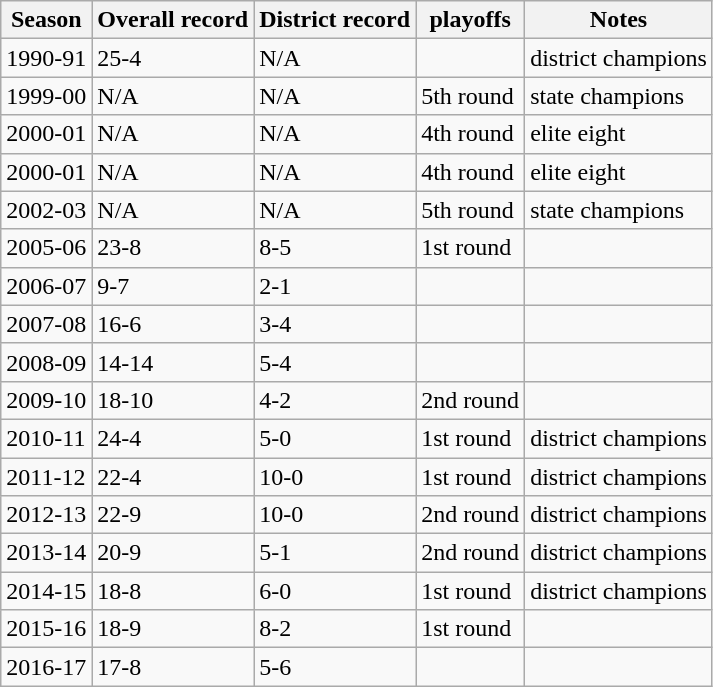<table class="wikitable">
<tr>
<th>Season</th>
<th>Overall record</th>
<th>District record</th>
<th>playoffs</th>
<th>Notes</th>
</tr>
<tr>
<td>1990-91</td>
<td>25-4</td>
<td>N/A</td>
<td></td>
<td>district champions</td>
</tr>
<tr>
<td>1999-00</td>
<td>N/A</td>
<td>N/A</td>
<td>5th round</td>
<td>state champions</td>
</tr>
<tr>
<td>2000-01</td>
<td>N/A</td>
<td>N/A</td>
<td>4th round</td>
<td>elite eight</td>
</tr>
<tr>
<td>2000-01</td>
<td>N/A</td>
<td>N/A</td>
<td>4th round</td>
<td>elite eight</td>
</tr>
<tr>
<td>2002-03</td>
<td>N/A</td>
<td>N/A</td>
<td>5th round</td>
<td>state champions</td>
</tr>
<tr>
<td>2005-06</td>
<td>23-8</td>
<td>8-5</td>
<td>1st round</td>
<td></td>
</tr>
<tr>
<td>2006-07</td>
<td>9-7</td>
<td>2-1</td>
<td></td>
<td></td>
</tr>
<tr>
<td>2007-08</td>
<td>16-6</td>
<td>3-4</td>
<td></td>
<td></td>
</tr>
<tr>
<td>2008-09</td>
<td>14-14</td>
<td>5-4</td>
<td></td>
<td></td>
</tr>
<tr>
<td>2009-10</td>
<td>18-10</td>
<td>4-2</td>
<td>2nd round</td>
<td></td>
</tr>
<tr>
<td>2010-11</td>
<td>24-4</td>
<td>5-0</td>
<td>1st round</td>
<td>district champions</td>
</tr>
<tr>
<td>2011-12</td>
<td>22-4</td>
<td>10-0</td>
<td>1st round</td>
<td>district champions</td>
</tr>
<tr>
<td>2012-13</td>
<td>22-9</td>
<td>10-0</td>
<td>2nd round</td>
<td>district champions</td>
</tr>
<tr>
<td>2013-14</td>
<td>20-9</td>
<td>5-1</td>
<td>2nd round</td>
<td>district champions</td>
</tr>
<tr>
<td>2014-15</td>
<td>18-8</td>
<td>6-0</td>
<td>1st round</td>
<td>district champions</td>
</tr>
<tr>
<td>2015-16</td>
<td>18-9</td>
<td>8-2</td>
<td>1st round</td>
<td></td>
</tr>
<tr>
<td>2016-17</td>
<td>17-8</td>
<td>5-6</td>
<td></td>
<td></td>
</tr>
</table>
